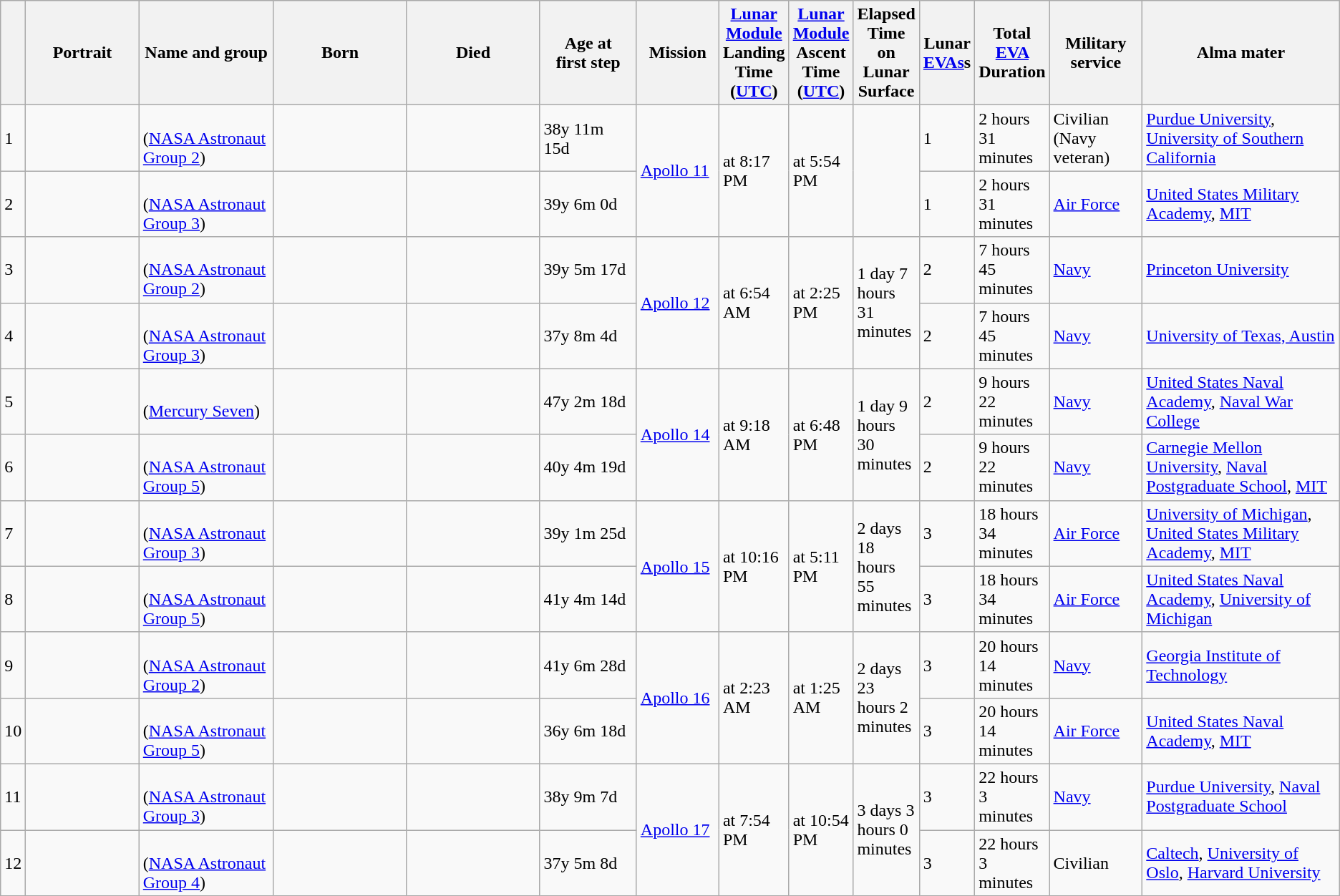<table class="wikitable sortable">
<tr>
<th scope=col style="width:10px;"></th>
<th scope=col class=unsortable style="width:100px;">Portrait</th>
<th scope=col style="width:120px;">Name and group</th>
<th scope=col style="width:120px;">Born</th>
<th scope=col style="width:120px;">Died</th>
<th scope=col style="width:85px;">Age at<br>first step</th>
<th scope=col style="width:70px;">Mission</th>
<th><a href='#'>Lunar Module</a> Landing Time (<a href='#'>UTC</a>)</th>
<th><a href='#'>Lunar Module</a> Ascent Time (<a href='#'>UTC</a>)</th>
<th>Elapsed Time on Lunar Surface</th>
<th>Lunar <a href='#'>EVAs</a>s</th>
<th>Total <a href='#'>EVA</a> Duration</th>
<th scope=col style="width:80px;"  class="unsortable">Military service</th>
<th scope=col style="width:180px;" class="unsortable">Alma mater</th>
</tr>
<tr>
<td>1</td>
<td></td>
<td><strong></strong><br>(<a href='#'>NASA Astronaut Group 2</a>)</td>
<td></td>
<td data-sort-value="2012-08-25"></td>
<td>38y 11m 15d</td>
<td rowspan="2"><a href='#'>Apollo 11</a></td>
<td rowspan="2"> at 8:17 PM</td>
<td rowspan="2"> at 5:54 PM</td>
<td rowspan="2"></td>
<td>1</td>
<td>2 hours 31 minutes</td>
<td>Civilian  (Navy veteran)</td>
<td><a href='#'>Purdue University</a>, <a href='#'>University of Southern California</a></td>
</tr>
<tr>
<td>2</td>
<td></td>
<td><strong></strong><br>(<a href='#'>NASA Astronaut Group 3</a>)</td>
<td></td>
<td data-sort-value="9999-99-99a"></td>
<td>39y 6m 0d</td>
<td>1</td>
<td>2 hours 31 minutes</td>
<td><a href='#'>Air Force</a></td>
<td><a href='#'>United States Military Academy</a>, <a href='#'>MIT</a></td>
</tr>
<tr>
<td>3</td>
<td></td>
<td><strong></strong><br>(<a href='#'>NASA Astronaut Group 2</a>)</td>
<td></td>
<td data-sort-value="1999-07-08"></td>
<td>39y 5m 17d</td>
<td rowspan="2"><a href='#'>Apollo 12</a></td>
<td rowspan="2"> at 6:54 AM</td>
<td rowspan="2"> at 2:25 PM</td>
<td rowspan="2">1 day 7 hours 31 minutes</td>
<td>2</td>
<td>7 hours 45 minutes</td>
<td><a href='#'>Navy</a></td>
<td><a href='#'>Princeton University</a></td>
</tr>
<tr>
<td>4</td>
<td></td>
<td><strong></strong><br>(<a href='#'>NASA Astronaut Group 3</a>)</td>
<td></td>
<td data-sort-value="2018-05-26"></td>
<td>37y 8m 4d</td>
<td>2</td>
<td>7 hours 45 minutes</td>
<td><a href='#'>Navy</a></td>
<td><a href='#'>University of Texas, Austin</a></td>
</tr>
<tr>
<td>5</td>
<td></td>
<td><strong></strong><br>(<a href='#'>Mercury Seven</a>)</td>
<td></td>
<td data-sort-value="1998-07-21"></td>
<td>47y 2m 18d</td>
<td rowspan="2"><a href='#'>Apollo 14</a></td>
<td rowspan="2"> at 9:18 AM</td>
<td rowspan="2"> at 6:48 PM</td>
<td rowspan="2">1 day 9 hours 30 minutes</td>
<td>2</td>
<td>9 hours 22 minutes</td>
<td><a href='#'>Navy</a></td>
<td><a href='#'>United States Naval Academy</a>, <a href='#'>Naval War College</a></td>
</tr>
<tr>
<td>6</td>
<td></td>
<td><strong></strong><br>(<a href='#'>NASA Astronaut Group 5</a>)</td>
<td></td>
<td data-sort-value="2016-02-04"></td>
<td>40y 4m 19d</td>
<td>2</td>
<td>9 hours 22 minutes</td>
<td><a href='#'>Navy</a></td>
<td><a href='#'>Carnegie Mellon University</a>, <a href='#'>Naval Postgraduate School</a>, <a href='#'>MIT</a></td>
</tr>
<tr>
<td>7</td>
<td></td>
<td><strong></strong><br>(<a href='#'>NASA Astronaut Group 3</a>)</td>
<td></td>
<td data-sort-value="9999-99-99b"></td>
<td>39y 1m 25d</td>
<td rowspan="2"><a href='#'>Apollo 15</a></td>
<td rowspan="2"> at 10:16 PM</td>
<td rowspan="2"> at 5:11 PM</td>
<td rowspan="2">2 days 18 hours 55 minutes</td>
<td>3</td>
<td>18 hours 34 minutes</td>
<td><a href='#'>Air Force</a></td>
<td><a href='#'>University of Michigan</a>, <a href='#'>United States Military Academy</a>, <a href='#'>MIT</a></td>
</tr>
<tr>
<td>8</td>
<td></td>
<td><strong></strong><br>(<a href='#'>NASA Astronaut Group 5</a>)</td>
<td></td>
<td data-sort-value="1991-08-08"></td>
<td>41y 4m 14d</td>
<td>3</td>
<td>18 hours 34 minutes</td>
<td><a href='#'>Air Force</a></td>
<td><a href='#'>United States Naval Academy</a>, <a href='#'>University of Michigan</a></td>
</tr>
<tr>
<td>9</td>
<td></td>
<td><strong></strong><br>(<a href='#'>NASA Astronaut Group 2</a>)</td>
<td></td>
<td data-sort-value="2018-01-05"></td>
<td>41y 6m 28d</td>
<td rowspan="2"><a href='#'>Apollo 16</a></td>
<td rowspan="2"> at 2:23 AM</td>
<td rowspan="2"> at 1:25 AM</td>
<td rowspan="2">2 days 23 hours 2 minutes</td>
<td>3</td>
<td>20 hours 14 minutes</td>
<td><a href='#'>Navy</a></td>
<td><a href='#'>Georgia Institute of Technology</a></td>
</tr>
<tr>
<td>10</td>
<td></td>
<td><strong></strong><br>(<a href='#'>NASA Astronaut Group 5</a>)</td>
<td></td>
<td data-sort-value="9999-99-99s"></td>
<td>36y 6m 18d</td>
<td>3</td>
<td>20 hours 14 minutes</td>
<td><a href='#'>Air Force</a></td>
<td><a href='#'>United States Naval Academy</a>, <a href='#'>MIT</a></td>
</tr>
<tr>
<td>11</td>
<td></td>
<td><strong></strong><br>(<a href='#'>NASA Astronaut Group 3</a>)</td>
<td></td>
<td data-sort-value="2017-01-16"></td>
<td>38y 9m 7d</td>
<td rowspan="2"><a href='#'>Apollo 17</a></td>
<td rowspan="2"> at 7:54 PM</td>
<td rowspan="2"> at 10:54 PM</td>
<td rowspan="2">3 days 3 hours 0 minutes</td>
<td>3</td>
<td>22 hours 3 minutes</td>
<td><a href='#'>Navy</a></td>
<td><a href='#'>Purdue University</a>, <a href='#'>Naval Postgraduate School</a></td>
</tr>
<tr>
<td>12</td>
<td></td>
<td><strong></strong><br>(<a href='#'>NASA Astronaut Group 4</a>)</td>
<td></td>
<td data-sort-value="9999-99-99d"></td>
<td>37y 5m 8d</td>
<td>3</td>
<td>22 hours 3 minutes</td>
<td>Civilian</td>
<td><a href='#'>Caltech</a>, <a href='#'>University of Oslo</a>, <a href='#'>Harvard University</a></td>
</tr>
</table>
